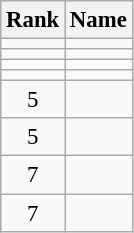<table class="wikitable" style="font-size:95%; text-align:center;">
<tr>
<th>Rank</th>
<th>Name</th>
</tr>
<tr>
<td></td>
<td align=left></td>
</tr>
<tr>
<td></td>
<td align=left></td>
</tr>
<tr>
<td></td>
<td align=left></td>
</tr>
<tr>
<td></td>
<td align=left></td>
</tr>
<tr>
<td>5</td>
<td align=left></td>
</tr>
<tr>
<td>5</td>
<td align=left></td>
</tr>
<tr>
<td>7</td>
<td align=left></td>
</tr>
<tr>
<td>7</td>
<td align=left></td>
</tr>
</table>
